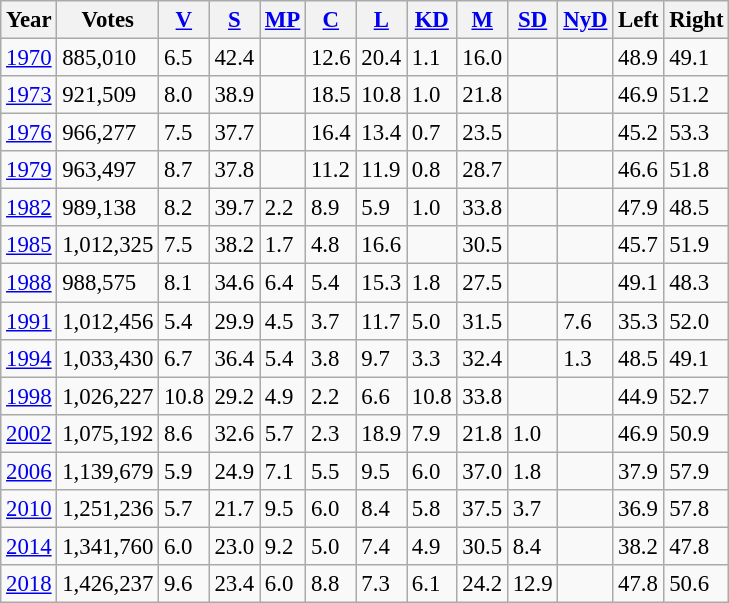<table class="wikitable sortable" style="font-size: 95%;">
<tr>
<th>Year</th>
<th>Votes</th>
<th><a href='#'>V</a></th>
<th><a href='#'>S</a></th>
<th><a href='#'>MP</a></th>
<th><a href='#'>C</a></th>
<th><a href='#'>L</a></th>
<th><a href='#'>KD</a></th>
<th><a href='#'>M</a></th>
<th><a href='#'>SD</a></th>
<th><a href='#'>NyD</a></th>
<th>Left</th>
<th>Right</th>
</tr>
<tr>
<td><a href='#'>1970</a></td>
<td>885,010</td>
<td>6.5</td>
<td>42.4</td>
<td></td>
<td>12.6</td>
<td>20.4</td>
<td>1.1</td>
<td>16.0</td>
<td></td>
<td></td>
<td>48.9</td>
<td>49.1</td>
</tr>
<tr>
<td><a href='#'>1973</a></td>
<td>921,509</td>
<td>8.0</td>
<td>38.9</td>
<td></td>
<td>18.5</td>
<td>10.8</td>
<td>1.0</td>
<td>21.8</td>
<td></td>
<td></td>
<td>46.9</td>
<td>51.2</td>
</tr>
<tr>
<td><a href='#'>1976</a></td>
<td>966,277</td>
<td>7.5</td>
<td>37.7</td>
<td></td>
<td>16.4</td>
<td>13.4</td>
<td>0.7</td>
<td>23.5</td>
<td></td>
<td></td>
<td>45.2</td>
<td>53.3</td>
</tr>
<tr>
<td><a href='#'>1979</a></td>
<td>963,497</td>
<td>8.7</td>
<td>37.8</td>
<td></td>
<td>11.2</td>
<td>11.9</td>
<td>0.8</td>
<td>28.7</td>
<td></td>
<td></td>
<td>46.6</td>
<td>51.8</td>
</tr>
<tr>
<td><a href='#'>1982</a></td>
<td>989,138</td>
<td>8.2</td>
<td>39.7</td>
<td>2.2</td>
<td>8.9</td>
<td>5.9</td>
<td>1.0</td>
<td>33.8</td>
<td></td>
<td></td>
<td>47.9</td>
<td>48.5</td>
</tr>
<tr>
<td><a href='#'>1985</a></td>
<td>1,012,325</td>
<td>7.5</td>
<td>38.2</td>
<td>1.7</td>
<td>4.8</td>
<td>16.6</td>
<td></td>
<td>30.5</td>
<td></td>
<td></td>
<td>45.7</td>
<td>51.9</td>
</tr>
<tr>
<td><a href='#'>1988</a></td>
<td>988,575</td>
<td>8.1</td>
<td>34.6</td>
<td>6.4</td>
<td>5.4</td>
<td>15.3</td>
<td>1.8</td>
<td>27.5</td>
<td></td>
<td></td>
<td>49.1</td>
<td>48.3</td>
</tr>
<tr>
<td><a href='#'>1991</a></td>
<td>1,012,456</td>
<td>5.4</td>
<td>29.9</td>
<td>4.5</td>
<td>3.7</td>
<td>11.7</td>
<td>5.0</td>
<td>31.5</td>
<td></td>
<td>7.6</td>
<td>35.3</td>
<td>52.0</td>
</tr>
<tr>
<td><a href='#'>1994</a></td>
<td>1,033,430</td>
<td>6.7</td>
<td>36.4</td>
<td>5.4</td>
<td>3.8</td>
<td>9.7</td>
<td>3.3</td>
<td>32.4</td>
<td></td>
<td>1.3</td>
<td>48.5</td>
<td>49.1</td>
</tr>
<tr>
<td><a href='#'>1998</a></td>
<td>1,026,227</td>
<td>10.8</td>
<td>29.2</td>
<td>4.9</td>
<td>2.2</td>
<td>6.6</td>
<td>10.8</td>
<td>33.8</td>
<td></td>
<td></td>
<td>44.9</td>
<td>52.7</td>
</tr>
<tr>
<td><a href='#'>2002</a></td>
<td>1,075,192</td>
<td>8.6</td>
<td>32.6</td>
<td>5.7</td>
<td>2.3</td>
<td>18.9</td>
<td>7.9</td>
<td>21.8</td>
<td>1.0</td>
<td></td>
<td>46.9</td>
<td>50.9</td>
</tr>
<tr>
<td><a href='#'>2006</a></td>
<td>1,139,679</td>
<td>5.9</td>
<td>24.9</td>
<td>7.1</td>
<td>5.5</td>
<td>9.5</td>
<td>6.0</td>
<td>37.0</td>
<td>1.8</td>
<td></td>
<td>37.9</td>
<td>57.9</td>
</tr>
<tr>
<td><a href='#'>2010</a></td>
<td>1,251,236</td>
<td>5.7</td>
<td>21.7</td>
<td>9.5</td>
<td>6.0</td>
<td>8.4</td>
<td>5.8</td>
<td>37.5</td>
<td>3.7</td>
<td></td>
<td>36.9</td>
<td>57.8</td>
</tr>
<tr>
<td><a href='#'>2014</a></td>
<td>1,341,760</td>
<td>6.0</td>
<td>23.0</td>
<td>9.2</td>
<td>5.0</td>
<td>7.4</td>
<td>4.9</td>
<td>30.5</td>
<td>8.4</td>
<td></td>
<td>38.2</td>
<td>47.8</td>
</tr>
<tr>
<td><a href='#'>2018</a></td>
<td>1,426,237</td>
<td>9.6</td>
<td>23.4</td>
<td>6.0</td>
<td>8.8</td>
<td>7.3</td>
<td>6.1</td>
<td>24.2</td>
<td>12.9</td>
<td></td>
<td>47.8</td>
<td>50.6</td>
</tr>
</table>
